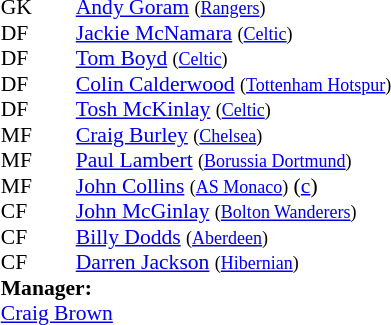<table width="100%">
<tr>
<td valign="top" width="40%"><br><table style="font-size:90%" cellspacing="0" cellpadding="0">
<tr>
<th width=25></th>
<th width=25></th>
</tr>
<tr>
<td></td>
<td></td>
<td></td>
</tr>
<tr>
<td></td>
<td></td>
<td></td>
<td></td>
<td></td>
</tr>
<tr>
<td></td>
<td></td>
<td></td>
</tr>
<tr>
<td></td>
<td></td>
<td></td>
</tr>
<tr>
<td></td>
<td></td>
<td></td>
</tr>
<tr>
<td></td>
<td></td>
<td></td>
<td></td>
<td></td>
</tr>
<tr>
<td></td>
<td></td>
<td></td>
</tr>
<tr>
<td></td>
<td></td>
<td></td>
<td></td>
<td></td>
</tr>
<tr>
<td></td>
<td></td>
<td></td>
<td></td>
<td></td>
</tr>
<tr>
<td></td>
<td></td>
<td></td>
</tr>
<tr>
<td></td>
<td></td>
<td></td>
<td></td>
<td></td>
</tr>
<tr>
<td colspan=3></td>
</tr>
<tr>
<td></td>
<td></td>
<td></td>
</tr>
<tr>
<td></td>
<td></td>
<td></td>
</tr>
<tr>
<td></td>
<td></td>
<td></td>
<td></td>
<td></td>
</tr>
<tr>
<td></td>
<td></td>
<td></td>
<td></td>
<td></td>
</tr>
<tr>
<td colspan=3></td>
</tr>
<tr>
<td colspan=4></td>
</tr>
</table>
</td>
<td valign="top"></td>
<td valign="top" width="50%"><br><table style="font-size:90%;margin:auto" cellspacing="0" cellpadding="0">
<tr>
<th width=25></th>
<th width=25></th>
</tr>
<tr>
<td>GK</td>
<td></td>
<td><a href='#'>Andy Goram</a> <small>(<a href='#'>Rangers</a>)</small></td>
</tr>
<tr>
<td>DF</td>
<td></td>
<td><a href='#'>Jackie McNamara</a> <small>(<a href='#'>Celtic</a>)</small></td>
</tr>
<tr>
<td>DF</td>
<td></td>
<td><a href='#'>Tom Boyd</a> <small>(<a href='#'>Celtic</a>)</small></td>
</tr>
<tr>
<td>DF</td>
<td></td>
<td><a href='#'>Colin Calderwood</a> <small>(<a href='#'>Tottenham Hotspur</a>)</small></td>
</tr>
<tr>
<td>DF</td>
<td></td>
<td><a href='#'>Tosh McKinlay</a> <small>(<a href='#'>Celtic</a>)</small></td>
</tr>
<tr>
<td>MF</td>
<td></td>
<td><a href='#'>Craig Burley</a> <small>(<a href='#'>Chelsea</a>)</small></td>
</tr>
<tr>
<td>MF</td>
<td></td>
<td><a href='#'>Paul Lambert</a> <small>(<a href='#'>Borussia Dortmund</a>)</small></td>
</tr>
<tr>
<td>MF</td>
<td></td>
<td><a href='#'>John Collins</a> <small>(<a href='#'>AS Monaco</a>)</small> (<a href='#'>c</a>)</td>
</tr>
<tr>
<td>CF</td>
<td></td>
<td><a href='#'>John McGinlay</a> <small>(<a href='#'>Bolton Wanderers</a>)</small></td>
</tr>
<tr>
<td>CF</td>
<td></td>
<td><a href='#'>Billy Dodds</a> <small>(<a href='#'>Aberdeen</a>)</small></td>
</tr>
<tr>
<td>CF</td>
<td></td>
<td><a href='#'>Darren Jackson</a> <small>(<a href='#'>Hibernian</a>)</small></td>
</tr>
<tr>
<td colspan=3><strong>Manager:</strong></td>
</tr>
<tr>
<td colspan=4><a href='#'>Craig Brown</a></td>
</tr>
</table>
</td>
</tr>
</table>
